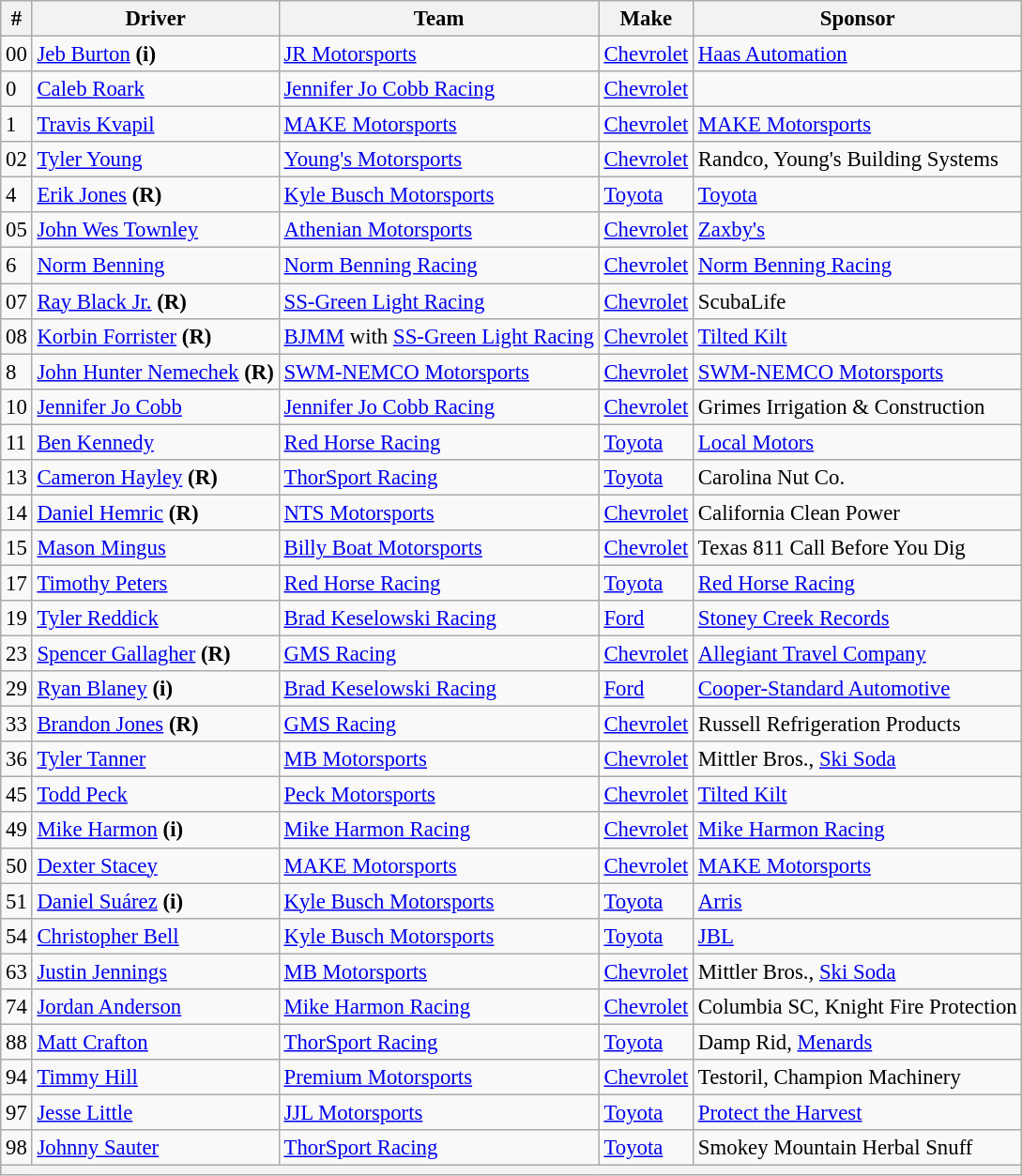<table class="wikitable" style="font-size:95%">
<tr>
<th>#</th>
<th>Driver</th>
<th>Team</th>
<th>Make</th>
<th>Sponsor</th>
</tr>
<tr>
<td>00</td>
<td><a href='#'>Jeb Burton</a> <strong>(i)</strong></td>
<td><a href='#'>JR Motorsports</a></td>
<td><a href='#'>Chevrolet</a></td>
<td><a href='#'>Haas Automation</a></td>
</tr>
<tr>
<td>0</td>
<td><a href='#'>Caleb Roark</a></td>
<td><a href='#'>Jennifer Jo Cobb Racing</a></td>
<td><a href='#'>Chevrolet</a></td>
<td></td>
</tr>
<tr>
<td>1</td>
<td><a href='#'>Travis Kvapil</a></td>
<td><a href='#'>MAKE Motorsports</a></td>
<td><a href='#'>Chevrolet</a></td>
<td><a href='#'>MAKE Motorsports</a></td>
</tr>
<tr>
<td>02</td>
<td><a href='#'>Tyler Young</a></td>
<td><a href='#'>Young's Motorsports</a></td>
<td><a href='#'>Chevrolet</a></td>
<td>Randco, Young's Building Systems</td>
</tr>
<tr>
<td>4</td>
<td><a href='#'>Erik Jones</a> <strong>(R)</strong></td>
<td><a href='#'>Kyle Busch Motorsports</a></td>
<td><a href='#'>Toyota</a></td>
<td><a href='#'>Toyota</a></td>
</tr>
<tr>
<td>05</td>
<td><a href='#'>John Wes Townley</a></td>
<td><a href='#'>Athenian Motorsports</a></td>
<td><a href='#'>Chevrolet</a></td>
<td><a href='#'>Zaxby's</a></td>
</tr>
<tr>
<td>6</td>
<td><a href='#'>Norm Benning</a></td>
<td><a href='#'>Norm Benning Racing</a></td>
<td><a href='#'>Chevrolet</a></td>
<td><a href='#'>Norm Benning Racing</a></td>
</tr>
<tr>
<td>07</td>
<td><a href='#'>Ray Black Jr.</a> <strong>(R)</strong></td>
<td><a href='#'>SS-Green Light Racing</a></td>
<td><a href='#'>Chevrolet</a></td>
<td>ScubaLife</td>
</tr>
<tr>
<td>08</td>
<td><a href='#'>Korbin Forrister</a> <strong>(R)</strong></td>
<td><a href='#'>BJMM</a> with <a href='#'>SS-Green Light Racing</a></td>
<td><a href='#'>Chevrolet</a></td>
<td><a href='#'>Tilted Kilt</a></td>
</tr>
<tr>
<td>8</td>
<td><a href='#'>John Hunter Nemechek</a> <strong>(R)</strong></td>
<td><a href='#'>SWM-NEMCO Motorsports</a></td>
<td><a href='#'>Chevrolet</a></td>
<td><a href='#'>SWM-NEMCO Motorsports</a></td>
</tr>
<tr>
<td>10</td>
<td><a href='#'>Jennifer Jo Cobb</a></td>
<td><a href='#'>Jennifer Jo Cobb Racing</a></td>
<td><a href='#'>Chevrolet</a></td>
<td>Grimes Irrigation & Construction</td>
</tr>
<tr>
<td>11</td>
<td><a href='#'>Ben Kennedy</a></td>
<td><a href='#'>Red Horse Racing</a></td>
<td><a href='#'>Toyota</a></td>
<td><a href='#'>Local Motors</a></td>
</tr>
<tr>
<td>13</td>
<td><a href='#'>Cameron Hayley</a> <strong>(R)</strong></td>
<td><a href='#'>ThorSport Racing</a></td>
<td><a href='#'>Toyota</a></td>
<td>Carolina Nut Co.</td>
</tr>
<tr>
<td>14</td>
<td><a href='#'>Daniel Hemric</a> <strong>(R)</strong></td>
<td><a href='#'>NTS Motorsports</a></td>
<td><a href='#'>Chevrolet</a></td>
<td>California Clean Power</td>
</tr>
<tr>
<td>15</td>
<td><a href='#'>Mason Mingus</a></td>
<td><a href='#'>Billy Boat Motorsports</a></td>
<td><a href='#'>Chevrolet</a></td>
<td>Texas 811 Call Before You Dig</td>
</tr>
<tr>
<td>17</td>
<td><a href='#'>Timothy Peters</a></td>
<td><a href='#'>Red Horse Racing</a></td>
<td><a href='#'>Toyota</a></td>
<td><a href='#'>Red Horse Racing</a></td>
</tr>
<tr>
<td>19</td>
<td><a href='#'>Tyler Reddick</a></td>
<td><a href='#'>Brad Keselowski Racing</a></td>
<td><a href='#'>Ford</a></td>
<td><a href='#'>Stoney Creek Records</a></td>
</tr>
<tr>
<td>23</td>
<td><a href='#'>Spencer Gallagher</a> <strong>(R)</strong></td>
<td><a href='#'>GMS Racing</a></td>
<td><a href='#'>Chevrolet</a></td>
<td><a href='#'>Allegiant Travel Company</a></td>
</tr>
<tr>
<td>29</td>
<td><a href='#'>Ryan Blaney</a> <strong>(i)</strong></td>
<td><a href='#'>Brad Keselowski Racing</a></td>
<td><a href='#'>Ford</a></td>
<td><a href='#'>Cooper-Standard Automotive</a></td>
</tr>
<tr>
<td>33</td>
<td><a href='#'>Brandon Jones</a> <strong>(R)</strong></td>
<td><a href='#'>GMS Racing</a></td>
<td><a href='#'>Chevrolet</a></td>
<td>Russell Refrigeration Products</td>
</tr>
<tr>
<td>36</td>
<td><a href='#'>Tyler Tanner</a></td>
<td><a href='#'>MB Motorsports</a></td>
<td><a href='#'>Chevrolet</a></td>
<td>Mittler Bros., <a href='#'>Ski Soda</a></td>
</tr>
<tr>
<td>45</td>
<td><a href='#'>Todd Peck</a></td>
<td><a href='#'>Peck Motorsports</a></td>
<td><a href='#'>Chevrolet</a></td>
<td><a href='#'>Tilted Kilt</a></td>
</tr>
<tr>
<td>49</td>
<td><a href='#'>Mike Harmon</a> <strong>(i)</strong></td>
<td><a href='#'>Mike Harmon Racing</a></td>
<td><a href='#'>Chevrolet</a></td>
<td><a href='#'>Mike Harmon Racing</a></td>
</tr>
<tr>
<td>50</td>
<td><a href='#'>Dexter Stacey</a></td>
<td><a href='#'>MAKE Motorsports</a></td>
<td><a href='#'>Chevrolet</a></td>
<td><a href='#'>MAKE Motorsports</a></td>
</tr>
<tr>
<td>51</td>
<td><a href='#'>Daniel Suárez</a> <strong>(i)</strong></td>
<td><a href='#'>Kyle Busch Motorsports</a></td>
<td><a href='#'>Toyota</a></td>
<td><a href='#'>Arris</a></td>
</tr>
<tr>
<td>54</td>
<td><a href='#'>Christopher Bell</a></td>
<td><a href='#'>Kyle Busch Motorsports</a></td>
<td><a href='#'>Toyota</a></td>
<td><a href='#'>JBL</a></td>
</tr>
<tr>
<td>63</td>
<td><a href='#'>Justin Jennings</a></td>
<td><a href='#'>MB Motorsports</a></td>
<td><a href='#'>Chevrolet</a></td>
<td>Mittler Bros., <a href='#'>Ski Soda</a></td>
</tr>
<tr>
<td>74</td>
<td><a href='#'>Jordan Anderson</a></td>
<td><a href='#'>Mike Harmon Racing</a></td>
<td><a href='#'>Chevrolet</a></td>
<td>Columbia SC, Knight Fire Protection</td>
</tr>
<tr>
<td>88</td>
<td><a href='#'>Matt Crafton</a></td>
<td><a href='#'>ThorSport Racing</a></td>
<td><a href='#'>Toyota</a></td>
<td>Damp Rid, <a href='#'>Menards</a></td>
</tr>
<tr>
<td>94</td>
<td><a href='#'>Timmy Hill</a></td>
<td><a href='#'>Premium Motorsports</a></td>
<td><a href='#'>Chevrolet</a></td>
<td>Testoril, Champion Machinery</td>
</tr>
<tr>
<td>97</td>
<td><a href='#'>Jesse Little</a></td>
<td><a href='#'>JJL Motorsports</a></td>
<td><a href='#'>Toyota</a></td>
<td><a href='#'>Protect the Harvest</a></td>
</tr>
<tr>
<td>98</td>
<td><a href='#'>Johnny Sauter</a></td>
<td><a href='#'>ThorSport Racing</a></td>
<td><a href='#'>Toyota</a></td>
<td>Smokey Mountain Herbal Snuff</td>
</tr>
<tr>
<th colspan="5"></th>
</tr>
</table>
